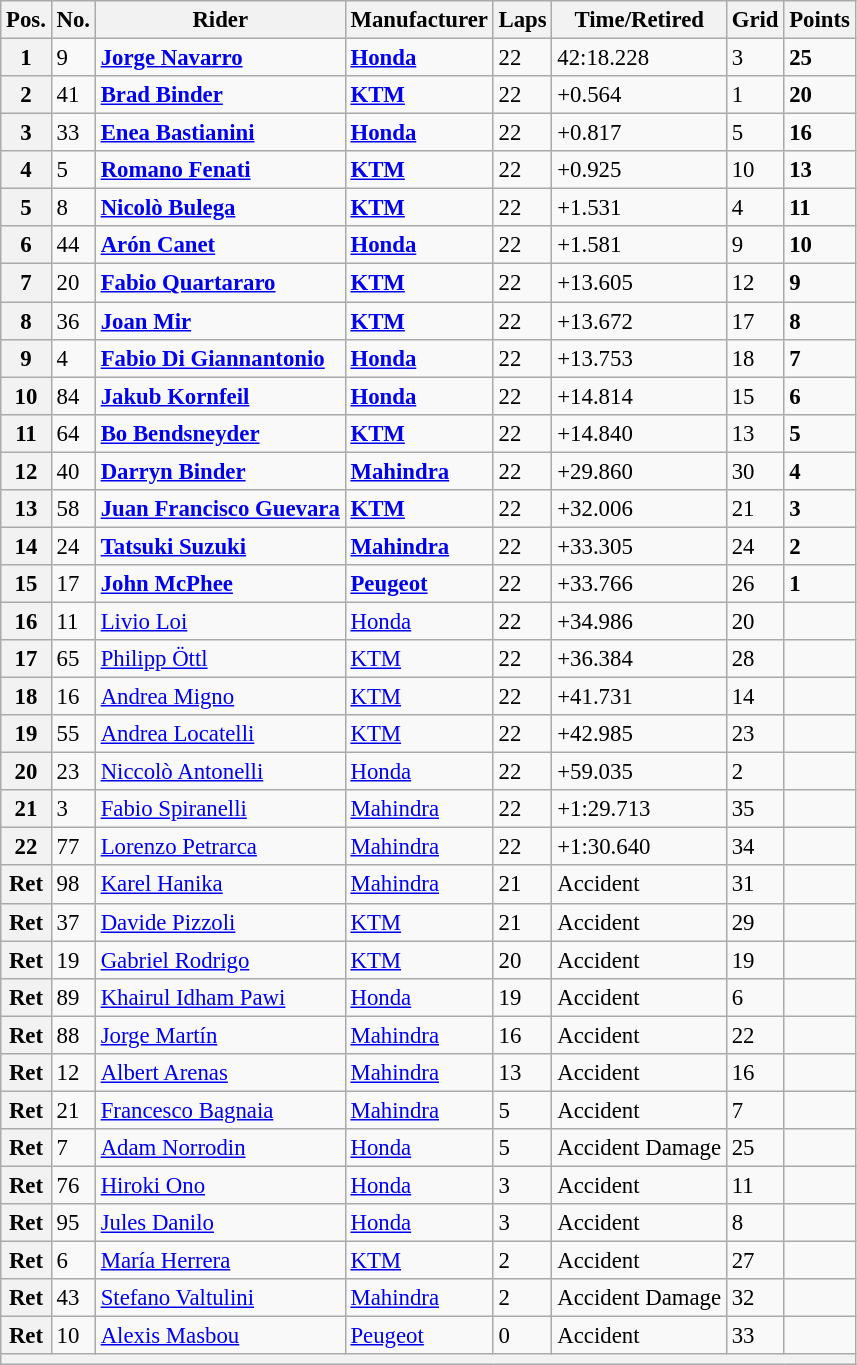<table class="wikitable" style="font-size: 95%;">
<tr>
<th>Pos.</th>
<th>No.</th>
<th>Rider</th>
<th>Manufacturer</th>
<th>Laps</th>
<th>Time/Retired</th>
<th>Grid</th>
<th>Points</th>
</tr>
<tr>
<th>1</th>
<td>9</td>
<td> <strong><a href='#'>Jorge Navarro</a></strong></td>
<td><strong><a href='#'>Honda</a></strong></td>
<td>22</td>
<td>42:18.228</td>
<td>3</td>
<td><strong>25</strong></td>
</tr>
<tr>
<th>2</th>
<td>41</td>
<td> <strong><a href='#'>Brad Binder</a></strong></td>
<td><strong><a href='#'>KTM</a></strong></td>
<td>22</td>
<td>+0.564</td>
<td>1</td>
<td><strong>20</strong></td>
</tr>
<tr>
<th>3</th>
<td>33</td>
<td> <strong><a href='#'>Enea Bastianini</a></strong></td>
<td><strong><a href='#'>Honda</a></strong></td>
<td>22</td>
<td>+0.817</td>
<td>5</td>
<td><strong>16</strong></td>
</tr>
<tr>
<th>4</th>
<td>5</td>
<td> <strong><a href='#'>Romano Fenati</a></strong></td>
<td><strong><a href='#'>KTM</a></strong></td>
<td>22</td>
<td>+0.925</td>
<td>10</td>
<td><strong>13</strong></td>
</tr>
<tr>
<th>5</th>
<td>8</td>
<td> <strong><a href='#'>Nicolò Bulega</a></strong></td>
<td><strong><a href='#'>KTM</a></strong></td>
<td>22</td>
<td>+1.531</td>
<td>4</td>
<td><strong>11</strong></td>
</tr>
<tr>
<th>6</th>
<td>44</td>
<td> <strong><a href='#'>Arón Canet</a></strong></td>
<td><strong><a href='#'>Honda</a></strong></td>
<td>22</td>
<td>+1.581</td>
<td>9</td>
<td><strong>10</strong></td>
</tr>
<tr>
<th>7</th>
<td>20</td>
<td> <strong><a href='#'>Fabio Quartararo</a></strong></td>
<td><strong><a href='#'>KTM</a></strong></td>
<td>22</td>
<td>+13.605</td>
<td>12</td>
<td><strong>9</strong></td>
</tr>
<tr>
<th>8</th>
<td>36</td>
<td> <strong><a href='#'>Joan Mir</a></strong></td>
<td><strong><a href='#'>KTM</a></strong></td>
<td>22</td>
<td>+13.672</td>
<td>17</td>
<td><strong>8</strong></td>
</tr>
<tr>
<th>9</th>
<td>4</td>
<td> <strong><a href='#'>Fabio Di Giannantonio</a></strong></td>
<td><strong><a href='#'>Honda</a></strong></td>
<td>22</td>
<td>+13.753</td>
<td>18</td>
<td><strong>7</strong></td>
</tr>
<tr>
<th>10</th>
<td>84</td>
<td> <strong><a href='#'>Jakub Kornfeil</a></strong></td>
<td><strong><a href='#'>Honda</a></strong></td>
<td>22</td>
<td>+14.814</td>
<td>15</td>
<td><strong>6</strong></td>
</tr>
<tr>
<th>11</th>
<td>64</td>
<td> <strong><a href='#'>Bo Bendsneyder</a></strong></td>
<td><strong><a href='#'>KTM</a></strong></td>
<td>22</td>
<td>+14.840</td>
<td>13</td>
<td><strong>5</strong></td>
</tr>
<tr>
<th>12</th>
<td>40</td>
<td> <strong><a href='#'>Darryn Binder</a></strong></td>
<td><strong><a href='#'>Mahindra</a></strong></td>
<td>22</td>
<td>+29.860</td>
<td>30</td>
<td><strong>4</strong></td>
</tr>
<tr>
<th>13</th>
<td>58</td>
<td> <strong><a href='#'>Juan Francisco Guevara</a></strong></td>
<td><strong><a href='#'>KTM</a></strong></td>
<td>22</td>
<td>+32.006</td>
<td>21</td>
<td><strong>3</strong></td>
</tr>
<tr>
<th>14</th>
<td>24</td>
<td> <strong><a href='#'>Tatsuki Suzuki</a></strong></td>
<td><strong><a href='#'>Mahindra</a></strong></td>
<td>22</td>
<td>+33.305</td>
<td>24</td>
<td><strong>2</strong></td>
</tr>
<tr>
<th>15</th>
<td>17</td>
<td> <strong><a href='#'>John McPhee</a></strong></td>
<td><strong><a href='#'>Peugeot</a></strong></td>
<td>22</td>
<td>+33.766</td>
<td>26</td>
<td><strong>1</strong></td>
</tr>
<tr>
<th>16</th>
<td>11</td>
<td> <a href='#'>Livio Loi</a></td>
<td><a href='#'>Honda</a></td>
<td>22</td>
<td>+34.986</td>
<td>20</td>
<td></td>
</tr>
<tr>
<th>17</th>
<td>65</td>
<td> <a href='#'>Philipp Öttl</a></td>
<td><a href='#'>KTM</a></td>
<td>22</td>
<td>+36.384</td>
<td>28</td>
<td></td>
</tr>
<tr>
<th>18</th>
<td>16</td>
<td> <a href='#'>Andrea Migno</a></td>
<td><a href='#'>KTM</a></td>
<td>22</td>
<td>+41.731</td>
<td>14</td>
<td></td>
</tr>
<tr>
<th>19</th>
<td>55</td>
<td> <a href='#'>Andrea Locatelli</a></td>
<td><a href='#'>KTM</a></td>
<td>22</td>
<td>+42.985</td>
<td>23</td>
<td></td>
</tr>
<tr>
<th>20</th>
<td>23</td>
<td> <a href='#'>Niccolò Antonelli</a></td>
<td><a href='#'>Honda</a></td>
<td>22</td>
<td>+59.035</td>
<td>2</td>
<td></td>
</tr>
<tr>
<th>21</th>
<td>3</td>
<td> <a href='#'>Fabio Spiranelli</a></td>
<td><a href='#'>Mahindra</a></td>
<td>22</td>
<td>+1:29.713</td>
<td>35</td>
<td></td>
</tr>
<tr>
<th>22</th>
<td>77</td>
<td> <a href='#'>Lorenzo Petrarca</a></td>
<td><a href='#'>Mahindra</a></td>
<td>22</td>
<td>+1:30.640</td>
<td>34</td>
<td></td>
</tr>
<tr>
<th>Ret</th>
<td>98</td>
<td> <a href='#'>Karel Hanika</a></td>
<td><a href='#'>Mahindra</a></td>
<td>21</td>
<td>Accident</td>
<td>31</td>
<td></td>
</tr>
<tr>
<th>Ret</th>
<td>37</td>
<td> <a href='#'>Davide Pizzoli</a></td>
<td><a href='#'>KTM</a></td>
<td>21</td>
<td>Accident</td>
<td>29</td>
<td></td>
</tr>
<tr>
<th>Ret</th>
<td>19</td>
<td> <a href='#'>Gabriel Rodrigo</a></td>
<td><a href='#'>KTM</a></td>
<td>20</td>
<td>Accident</td>
<td>19</td>
<td></td>
</tr>
<tr>
<th>Ret</th>
<td>89</td>
<td> <a href='#'>Khairul Idham Pawi</a></td>
<td><a href='#'>Honda</a></td>
<td>19</td>
<td>Accident</td>
<td>6</td>
<td></td>
</tr>
<tr>
<th>Ret</th>
<td>88</td>
<td> <a href='#'>Jorge Martín</a></td>
<td><a href='#'>Mahindra</a></td>
<td>16</td>
<td>Accident</td>
<td>22</td>
<td></td>
</tr>
<tr>
<th>Ret</th>
<td>12</td>
<td> <a href='#'>Albert Arenas</a></td>
<td><a href='#'>Mahindra</a></td>
<td>13</td>
<td>Accident</td>
<td>16</td>
<td></td>
</tr>
<tr>
<th>Ret</th>
<td>21</td>
<td> <a href='#'>Francesco Bagnaia</a></td>
<td><a href='#'>Mahindra</a></td>
<td>5</td>
<td>Accident</td>
<td>7</td>
<td></td>
</tr>
<tr>
<th>Ret</th>
<td>7</td>
<td> <a href='#'>Adam Norrodin</a></td>
<td><a href='#'>Honda</a></td>
<td>5</td>
<td>Accident Damage</td>
<td>25</td>
<td></td>
</tr>
<tr>
<th>Ret</th>
<td>76</td>
<td> <a href='#'>Hiroki Ono</a></td>
<td><a href='#'>Honda</a></td>
<td>3</td>
<td>Accident</td>
<td>11</td>
<td></td>
</tr>
<tr>
<th>Ret</th>
<td>95</td>
<td> <a href='#'>Jules Danilo</a></td>
<td><a href='#'>Honda</a></td>
<td>3</td>
<td>Accident</td>
<td>8</td>
<td></td>
</tr>
<tr>
<th>Ret</th>
<td>6</td>
<td> <a href='#'>María Herrera</a></td>
<td><a href='#'>KTM</a></td>
<td>2</td>
<td>Accident</td>
<td>27</td>
<td></td>
</tr>
<tr>
<th>Ret</th>
<td>43</td>
<td> <a href='#'>Stefano Valtulini</a></td>
<td><a href='#'>Mahindra</a></td>
<td>2</td>
<td>Accident Damage</td>
<td>32</td>
<td></td>
</tr>
<tr>
<th>Ret</th>
<td>10</td>
<td> <a href='#'>Alexis Masbou</a></td>
<td><a href='#'>Peugeot</a></td>
<td>0</td>
<td>Accident</td>
<td>33</td>
<td></td>
</tr>
<tr>
<th colspan=8></th>
</tr>
</table>
